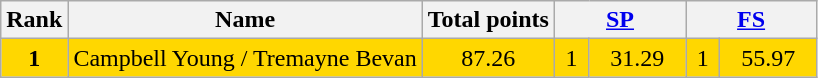<table class="wikitable sortable">
<tr>
<th>Rank</th>
<th>Name</th>
<th>Total points</th>
<th colspan="2" width="80px"><a href='#'>SP</a></th>
<th colspan="2" width="80px"><a href='#'>FS</a></th>
</tr>
<tr bgcolor="gold">
<td align="center"><strong>1</strong></td>
<td>Campbell Young / Tremayne Bevan</td>
<td align="center">87.26</td>
<td align="center">1</td>
<td align="center">31.29</td>
<td align="center">1</td>
<td align="center">55.97</td>
</tr>
</table>
